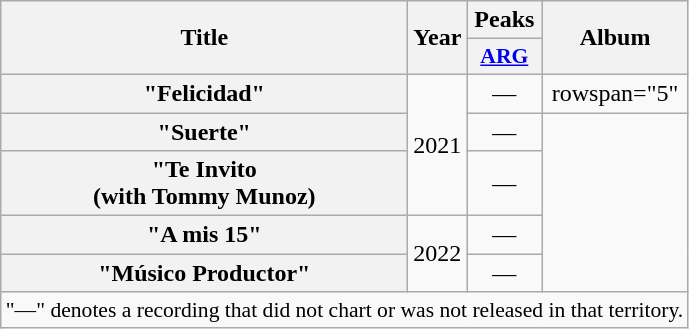<table class="wikitable plainrowheaders" style="text-align:center;">
<tr>
<th scope="col" rowspan="2" style="width:16.5em;">Title</th>
<th scope="col" rowspan="2" style="width:1em;">Year</th>
<th scope="col" colspan="1">Peaks</th>
<th scope="col" rowspan="2">Album</th>
</tr>
<tr>
<th scope="col" style="width:3em;font-size:90%;"><a href='#'>ARG</a></th>
</tr>
<tr>
<th scope="row">"Felicidad"</th>
<td rowspan="3">2021</td>
<td>—</td>
<td>rowspan="5" </td>
</tr>
<tr>
<th scope="row">"Suerte"</th>
<td>—</td>
</tr>
<tr>
<th scope="row">"Te Invito<br><span>(with Tommy Munoz)</span></th>
<td>—</td>
</tr>
<tr>
<th scope="row">"A mis 15"</th>
<td rowspan="2">2022</td>
<td>—</td>
</tr>
<tr>
<th scope="row">"Músico Productor"</th>
<td>—</td>
</tr>
<tr>
<td colspan="14" style="font-size:90%">"—" denotes a recording that did not chart or was not released in that territory.</td>
</tr>
</table>
